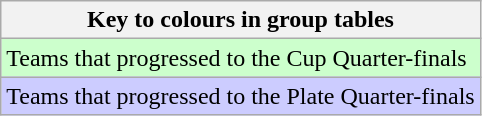<table class="wikitable">
<tr>
<th>Key to colours in group tables</th>
</tr>
<tr bgcolor=#ccffcc>
<td>Teams that progressed to the Cup Quarter-finals</td>
</tr>
<tr bgcolor=#ccccff>
<td>Teams that progressed to the Plate Quarter-finals</td>
</tr>
</table>
